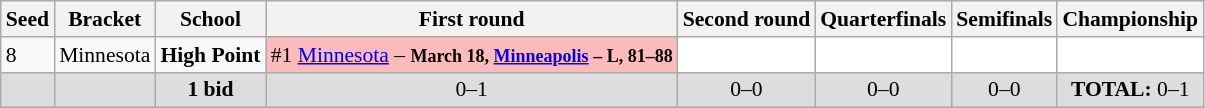<table class="sortable wikitable" style="white-space:nowrap; font-size:90%;">
<tr>
<th>Seed</th>
<th>Bracket</th>
<th>School</th>
<th>First round</th>
<th>Second round</th>
<th>Quarterfinals</th>
<th>Semifinals</th>
<th>Championship</th>
</tr>
<tr>
<td>8</td>
<td>Minnesota</td>
<td><strong>High Point</strong></td>
<td style="background:#fbb;">#1 <a href='#'>Minnesota</a> – <strong><small>March 18, <a href='#'>Minneapolis</a> – L, 81–88</small></strong></td>
<td style="background:#fff;"></td>
<td style="background:#fff;"></td>
<td style="background:#fff;"></td>
<td style="background:#fff;"></td>
</tr>
<tr class="sortbottom"  style="text-align:center; background:#ddd;">
<td></td>
<td></td>
<td><strong>1 bid</strong></td>
<td>0–1 </td>
<td>0–0 </td>
<td>0–0 </td>
<td>0–0 </td>
<td><strong>TOTAL:</strong> 0–1 </td>
</tr>
</table>
